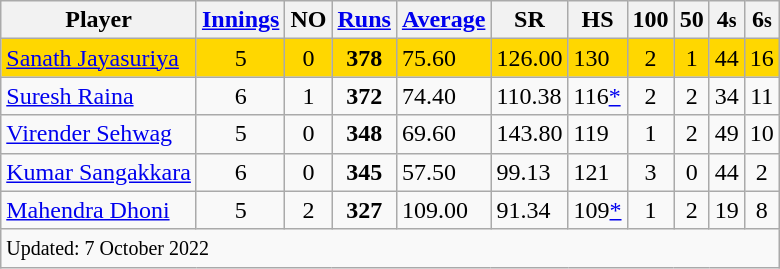<table class="wikitable sortable" style="text-align:centre;">
<tr>
<th>Player</th>
<th><a href='#'>Innings</a></th>
<th>NO</th>
<th><a href='#'>Runs</a></th>
<th><a href='#'>Average</a></th>
<th>SR</th>
<th>HS</th>
<th>100</th>
<th>50</th>
<th>4<small>s</small></th>
<th>6<small>s</small></th>
</tr>
<tr style="background:gold;">
<td style="text-align:left"> <a href='#'>Sanath Jayasuriya</a></td>
<td style="text-align:center;">5</td>
<td style="text-align:center;">0</td>
<td style="text-align:center;"><strong>378</strong></td>
<td>75.60</td>
<td>126.00</td>
<td>130</td>
<td style="text-align:center;">2</td>
<td style="text-align:center;">1</td>
<td style="text-align:center;">44</td>
<td style="text-align:center;">16</td>
</tr>
<tr>
<td style="text-align:left"> <a href='#'>Suresh Raina</a></td>
<td style="text-align:center;">6</td>
<td style="text-align:center;">1</td>
<td style="text-align:center;"><strong>372</strong></td>
<td>74.40</td>
<td>110.38</td>
<td>116<a href='#'>*</a></td>
<td style="text-align:center;">2</td>
<td style="text-align:center;">2</td>
<td style="text-align:center;">34</td>
<td style="text-align:center;">11</td>
</tr>
<tr>
<td style="text-align:left"> <a href='#'>Virender Sehwag</a></td>
<td style="text-align:center;">5</td>
<td style="text-align:center;">0</td>
<td style="text-align:center;"><strong>348</strong></td>
<td>69.60</td>
<td>143.80</td>
<td>119</td>
<td style="text-align:center;">1</td>
<td style="text-align:center;">2</td>
<td style="text-align:center;">49</td>
<td style="text-align:center;">10</td>
</tr>
<tr>
<td style="text-align:left"> <a href='#'>Kumar Sangakkara</a></td>
<td style="text-align:center;">6</td>
<td style="text-align:center;">0</td>
<td style="text-align:center;"><strong>345</strong></td>
<td>57.50</td>
<td>99.13</td>
<td>121</td>
<td style="text-align:center;">3</td>
<td style="text-align:center;">0</td>
<td style="text-align:center;">44</td>
<td style="text-align:center;">2</td>
</tr>
<tr>
<td style="text-align:left"> <a href='#'>Mahendra Dhoni</a></td>
<td style="text-align:center;">5</td>
<td style="text-align:center;">2</td>
<td style="text-align:center;"><strong>327</strong></td>
<td>109.00</td>
<td>91.34</td>
<td>109<a href='#'>*</a></td>
<td style="text-align:center;">1</td>
<td style="text-align:center;">2</td>
<td style="text-align:center;">19</td>
<td style="text-align:center;">8</td>
</tr>
<tr class="sortbottom">
<td colspan="11" scope="row"><small>Updated: 7 October 2022</small></td>
</tr>
</table>
